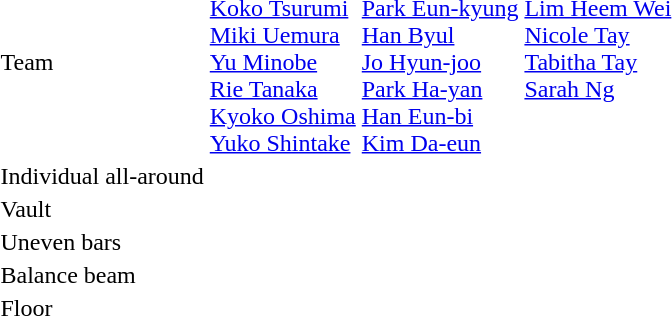<table>
<tr>
<td>Team</td>
<td><br><a href='#'>Koko Tsurumi</a><br><a href='#'>Miki Uemura</a><br><a href='#'>Yu Minobe</a><br><a href='#'>Rie Tanaka</a><br><a href='#'>Kyoko Oshima</a><br><a href='#'>Yuko Shintake</a></td>
<td><br><a href='#'>Park Eun-kyung</a><br><a href='#'>Han Byul</a><br><a href='#'>Jo Hyun-joo</a><br><a href='#'>Park Ha-yan</a><br><a href='#'>Han Eun-bi</a><br><a href='#'>Kim Da-eun</a></td>
<td valign=top><br><a href='#'>Lim Heem Wei</a><br><a href='#'>Nicole Tay</a><br><a href='#'>Tabitha Tay</a><br><a href='#'>Sarah Ng</a></td>
</tr>
<tr>
<td>Individual all-around</td>
<td></td>
<td></td>
<td></td>
</tr>
<tr>
<td>Vault</td>
<td></td>
<td></td>
<td></td>
</tr>
<tr>
<td>Uneven bars</td>
<td></td>
<td></td>
<td></td>
</tr>
<tr>
<td>Balance beam</td>
<td></td>
<td></td>
<td></td>
</tr>
<tr>
<td rowspan=2>Floor</td>
<td rowspan=2></td>
<td rowspan=2></td>
<td></td>
</tr>
<tr>
<td></td>
</tr>
</table>
